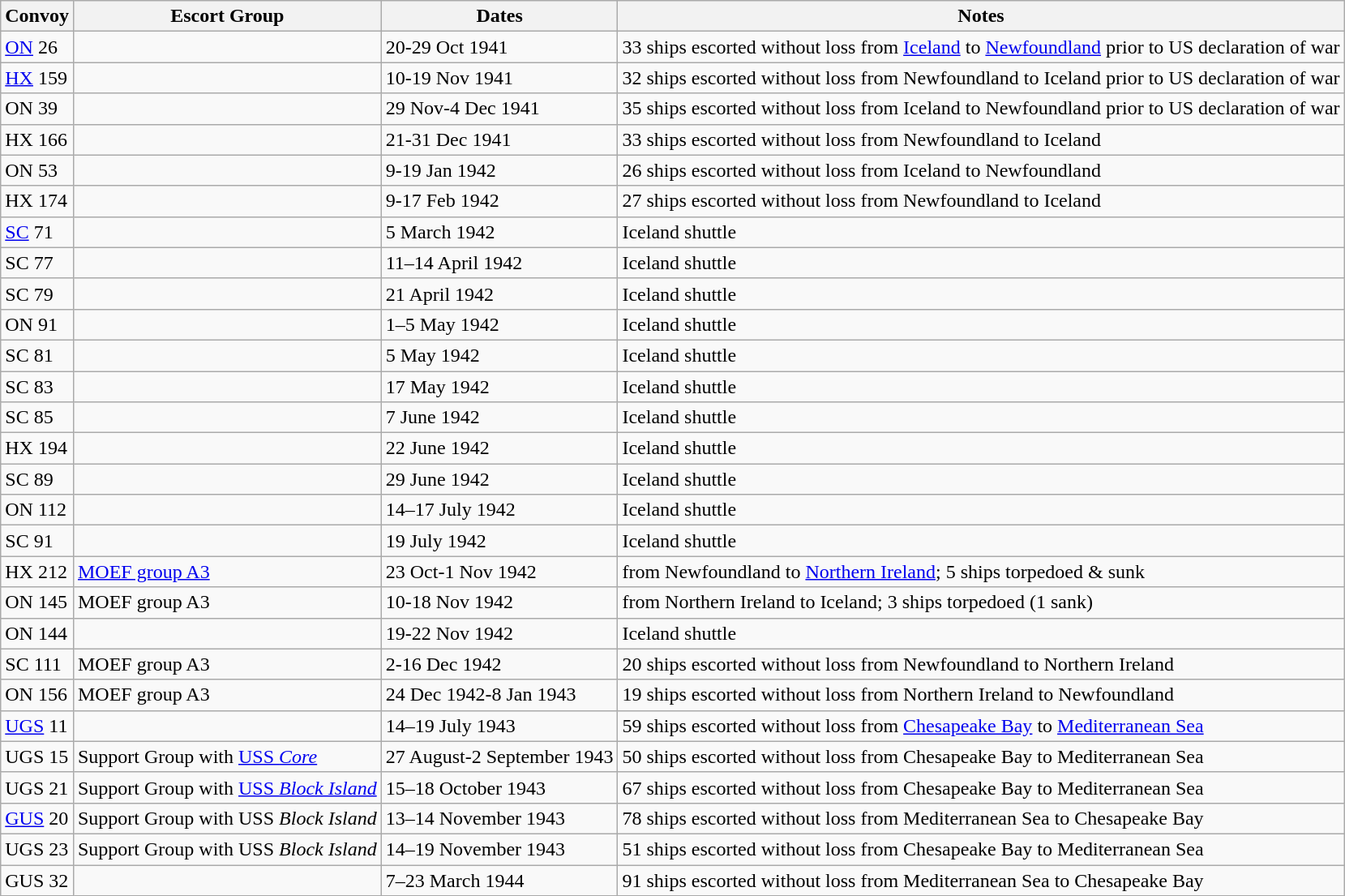<table class="wikitable">
<tr>
<th>Convoy</th>
<th>Escort Group</th>
<th>Dates</th>
<th>Notes</th>
</tr>
<tr>
<td><a href='#'>ON</a> 26</td>
<td></td>
<td>20-29 Oct 1941</td>
<td>33 ships escorted without loss from <a href='#'>Iceland</a> to <a href='#'>Newfoundland</a> prior to US declaration of war</td>
</tr>
<tr>
<td><a href='#'>HX</a> 159</td>
<td></td>
<td>10-19 Nov 1941</td>
<td>32 ships escorted without loss from Newfoundland to Iceland prior to US declaration of war</td>
</tr>
<tr>
<td>ON 39</td>
<td></td>
<td>29 Nov-4 Dec 1941</td>
<td>35 ships escorted without loss from Iceland to Newfoundland prior to US declaration of war</td>
</tr>
<tr>
<td>HX 166</td>
<td></td>
<td>21-31 Dec 1941</td>
<td>33 ships escorted without loss from Newfoundland to Iceland</td>
</tr>
<tr>
<td>ON 53</td>
<td></td>
<td>9-19 Jan 1942</td>
<td>26 ships escorted without loss from Iceland to Newfoundland</td>
</tr>
<tr>
<td>HX 174</td>
<td></td>
<td>9-17 Feb 1942</td>
<td>27 ships escorted without loss from Newfoundland to Iceland</td>
</tr>
<tr>
<td><a href='#'>SC</a> 71</td>
<td></td>
<td>5 March 1942</td>
<td>Iceland shuttle</td>
</tr>
<tr>
<td>SC 77</td>
<td></td>
<td>11–14 April 1942</td>
<td>Iceland shuttle</td>
</tr>
<tr>
<td>SC 79</td>
<td></td>
<td>21 April 1942</td>
<td>Iceland shuttle</td>
</tr>
<tr>
<td>ON 91</td>
<td></td>
<td>1–5 May 1942</td>
<td>Iceland shuttle</td>
</tr>
<tr>
<td>SC 81</td>
<td></td>
<td>5 May 1942</td>
<td>Iceland shuttle</td>
</tr>
<tr>
<td>SC 83</td>
<td></td>
<td>17 May 1942</td>
<td>Iceland shuttle</td>
</tr>
<tr>
<td>SC 85</td>
<td></td>
<td>7 June 1942</td>
<td>Iceland shuttle</td>
</tr>
<tr>
<td>HX 194</td>
<td></td>
<td>22 June 1942</td>
<td>Iceland shuttle</td>
</tr>
<tr>
<td>SC 89</td>
<td></td>
<td>29 June 1942</td>
<td>Iceland shuttle</td>
</tr>
<tr>
<td>ON 112</td>
<td></td>
<td>14–17 July 1942</td>
<td>Iceland shuttle</td>
</tr>
<tr>
<td>SC 91</td>
<td></td>
<td>19 July 1942</td>
<td>Iceland shuttle</td>
</tr>
<tr>
<td>HX 212</td>
<td><a href='#'>MOEF group A3</a></td>
<td>23 Oct-1 Nov 1942</td>
<td>from Newfoundland to <a href='#'>Northern Ireland</a>; 5 ships torpedoed & sunk</td>
</tr>
<tr>
<td>ON 145</td>
<td>MOEF group A3</td>
<td>10-18 Nov 1942</td>
<td>from Northern Ireland to Iceland; 3 ships torpedoed (1 sank)</td>
</tr>
<tr>
<td>ON 144</td>
<td></td>
<td>19-22 Nov 1942</td>
<td>Iceland shuttle</td>
</tr>
<tr>
<td>SC 111</td>
<td>MOEF group A3</td>
<td>2-16 Dec 1942</td>
<td>20 ships escorted without loss from Newfoundland to Northern Ireland</td>
</tr>
<tr>
<td>ON 156</td>
<td>MOEF group A3</td>
<td>24 Dec 1942-8 Jan 1943</td>
<td>19 ships escorted without loss from Northern Ireland to Newfoundland</td>
</tr>
<tr>
<td><a href='#'>UGS</a> 11</td>
<td></td>
<td>14–19 July 1943</td>
<td>59 ships escorted without loss from <a href='#'>Chesapeake Bay</a> to <a href='#'>Mediterranean Sea</a></td>
</tr>
<tr>
<td>UGS 15</td>
<td>Support Group with <a href='#'>USS <em>Core</em></a></td>
<td>27 August-2 September 1943</td>
<td>50 ships escorted without loss from Chesapeake Bay to Mediterranean Sea</td>
</tr>
<tr>
<td>UGS 21</td>
<td>Support Group with <a href='#'>USS <em>Block Island</em></a></td>
<td>15–18 October 1943</td>
<td>67 ships escorted without loss from Chesapeake Bay to Mediterranean Sea</td>
</tr>
<tr>
<td><a href='#'>GUS</a> 20</td>
<td>Support Group with USS <em>Block Island</em></td>
<td>13–14 November 1943</td>
<td>78 ships escorted without loss from Mediterranean Sea to Chesapeake Bay</td>
</tr>
<tr>
<td>UGS 23</td>
<td>Support Group with USS <em>Block Island</em></td>
<td>14–19 November 1943</td>
<td>51 ships escorted without loss from Chesapeake Bay to Mediterranean Sea</td>
</tr>
<tr>
<td>GUS 32</td>
<td></td>
<td>7–23 March 1944</td>
<td>91 ships escorted without loss from Mediterranean Sea to Chesapeake Bay</td>
</tr>
</table>
